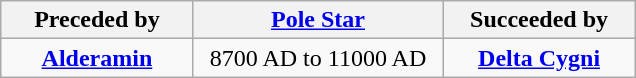<table class="wikitable" style="margin: 1em auto 1em auto;">
<tr>
<th width="120" align="center">Preceded by</th>
<th width="160" align="center"><a href='#'>Pole Star</a></th>
<th width="120" align="center">Succeeded by</th>
</tr>
<tr>
<td align="center"><strong><a href='#'>Alderamin</a></strong></td>
<td align="center">8700 AD to 11000 AD</td>
<td align="center"><strong><a href='#'>Delta Cygni</a></strong></td>
</tr>
</table>
